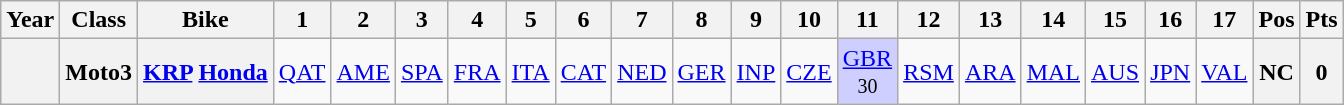<table class="wikitable" style="text-align:center">
<tr>
<th>Year</th>
<th>Class</th>
<th>Bike</th>
<th>1</th>
<th>2</th>
<th>3</th>
<th>4</th>
<th>5</th>
<th>6</th>
<th>7</th>
<th>8</th>
<th>9</th>
<th>10</th>
<th>11</th>
<th>12</th>
<th>13</th>
<th>14</th>
<th>15</th>
<th>16</th>
<th>17</th>
<th>Pos</th>
<th>Pts</th>
</tr>
<tr>
<th></th>
<th>Moto3</th>
<th><a href='#'>KRP</a> <a href='#'>Honda</a></th>
<td><a href='#'>QAT</a></td>
<td><a href='#'>AME</a></td>
<td><a href='#'>SPA</a></td>
<td><a href='#'>FRA</a></td>
<td><a href='#'>ITA</a></td>
<td><a href='#'>CAT</a></td>
<td><a href='#'>NED</a></td>
<td><a href='#'>GER</a></td>
<td><a href='#'>INP</a></td>
<td><a href='#'>CZE</a></td>
<td style="background:#cfcfff;"><a href='#'>GBR</a><br><small>30</small></td>
<td><a href='#'>RSM</a></td>
<td><a href='#'>ARA</a></td>
<td><a href='#'>MAL</a></td>
<td><a href='#'>AUS</a></td>
<td><a href='#'>JPN</a></td>
<td><a href='#'>VAL</a></td>
<th>NC</th>
<th>0</th>
</tr>
</table>
